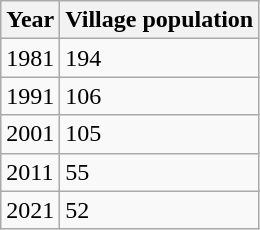<table class="wikitable">
<tr>
<th>Year</th>
<th>Village population</th>
</tr>
<tr>
<td>1981</td>
<td>194</td>
</tr>
<tr>
<td>1991</td>
<td>106</td>
</tr>
<tr>
<td>2001</td>
<td>105</td>
</tr>
<tr>
<td>2011</td>
<td>55</td>
</tr>
<tr>
<td>2021</td>
<td>52</td>
</tr>
</table>
